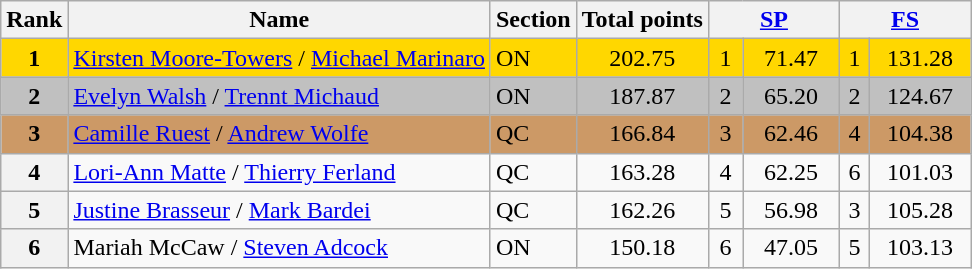<table class="wikitable sortable">
<tr>
<th>Rank</th>
<th>Name</th>
<th>Section</th>
<th>Total points</th>
<th colspan="2" width="80px"><a href='#'>SP</a></th>
<th colspan="2" width="80px"><a href='#'>FS</a></th>
</tr>
<tr bgcolor="gold">
<td align="center"><strong>1</strong></td>
<td><a href='#'>Kirsten Moore-Towers</a> / <a href='#'>Michael Marinaro</a></td>
<td>ON</td>
<td align="center">202.75</td>
<td align="center">1</td>
<td align="center">71.47</td>
<td align="center">1</td>
<td align="center">131.28</td>
</tr>
<tr bgcolor="silver">
<td align="center"><strong>2</strong></td>
<td><a href='#'>Evelyn Walsh</a> / <a href='#'>Trennt Michaud</a></td>
<td>ON</td>
<td align="center">187.87</td>
<td align="center">2</td>
<td align="center">65.20</td>
<td align="center">2</td>
<td align="center">124.67</td>
</tr>
<tr bgcolor="cc9966">
<td align="center"><strong>3</strong></td>
<td><a href='#'>Camille Ruest</a> / <a href='#'>Andrew Wolfe</a></td>
<td>QC</td>
<td align="center">166.84</td>
<td align="center">3</td>
<td align="center">62.46</td>
<td align="center">4</td>
<td align="center">104.38</td>
</tr>
<tr>
<th>4</th>
<td><a href='#'>Lori-Ann Matte</a> / <a href='#'>Thierry Ferland</a></td>
<td>QC</td>
<td align="center">163.28</td>
<td align="center">4</td>
<td align="center">62.25</td>
<td align="center">6</td>
<td align="center">101.03</td>
</tr>
<tr>
<th>5</th>
<td><a href='#'>Justine Brasseur</a> / <a href='#'>Mark Bardei</a></td>
<td>QC</td>
<td align="center">162.26</td>
<td align="center">5</td>
<td align="center">56.98</td>
<td align="center">3</td>
<td align="center">105.28</td>
</tr>
<tr>
<th>6</th>
<td>Mariah McCaw / <a href='#'>Steven Adcock</a></td>
<td>ON</td>
<td align="center">150.18</td>
<td align="center">6</td>
<td align="center">47.05</td>
<td align="center">5</td>
<td align="center">103.13</td>
</tr>
</table>
